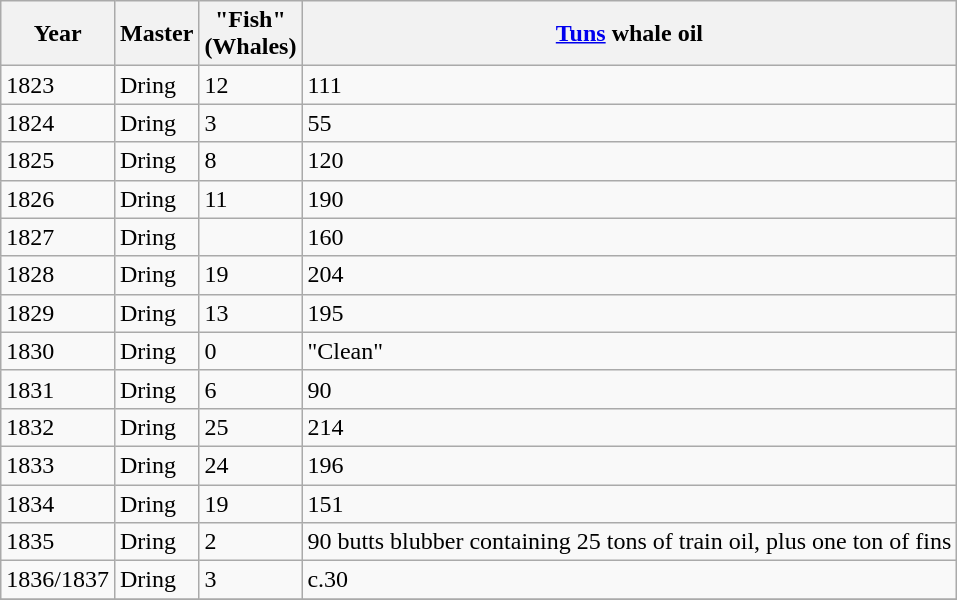<table class="sortable wikitable">
<tr>
<th>Year</th>
<th>Master</th>
<th>"Fish"<br>(Whales)</th>
<th><a href='#'>Tuns</a> whale oil</th>
</tr>
<tr>
<td>1823</td>
<td>Dring</td>
<td>12</td>
<td>111</td>
</tr>
<tr>
<td>1824</td>
<td>Dring</td>
<td>3</td>
<td>55</td>
</tr>
<tr>
<td>1825</td>
<td>Dring</td>
<td>8</td>
<td>120</td>
</tr>
<tr>
<td>1826</td>
<td>Dring</td>
<td>11</td>
<td>190</td>
</tr>
<tr>
<td>1827</td>
<td>Dring</td>
<td></td>
<td>160</td>
</tr>
<tr>
<td>1828</td>
<td>Dring</td>
<td>19</td>
<td>204</td>
</tr>
<tr>
<td>1829</td>
<td>Dring</td>
<td>13</td>
<td>195</td>
</tr>
<tr>
<td>1830</td>
<td>Dring</td>
<td>0</td>
<td>"Clean"</td>
</tr>
<tr>
<td>1831</td>
<td>Dring</td>
<td>6</td>
<td>90</td>
</tr>
<tr>
<td>1832</td>
<td>Dring</td>
<td>25</td>
<td>214</td>
</tr>
<tr>
<td>1833</td>
<td>Dring</td>
<td>24</td>
<td>196</td>
</tr>
<tr>
<td>1834</td>
<td>Dring</td>
<td>19</td>
<td>151</td>
</tr>
<tr>
<td>1835</td>
<td>Dring</td>
<td>2</td>
<td>90 butts blubber containing 25 tons of train oil, plus one ton of fins</td>
</tr>
<tr>
<td>1836/1837</td>
<td>Dring</td>
<td>3</td>
<td>c.30</td>
</tr>
<tr>
</tr>
</table>
